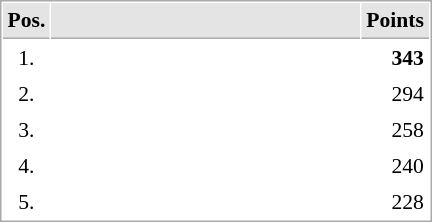<table cellspacing="1" cellpadding="3" style="border:1px solid #AAAAAA;font-size:90%">
<tr bgcolor="#E4E4E4">
<th style="border-bottom:1px solid #AAAAAA" width=10>Pos.</th>
<th style="border-bottom:1px solid #AAAAAA" width=200></th>
<th style="border-bottom:1px solid #AAAAAA" width=20>Points</th>
</tr>
<tr>
<td align=center>1.</td>
<td><strong></strong></td>
<td align=right><strong>343</strong></td>
</tr>
<tr>
<td align=center>2.</td>
<td></td>
<td align=right>294</td>
</tr>
<tr>
<td align=center>3.</td>
<td></td>
<td align=right>258</td>
</tr>
<tr>
<td align=center>4.</td>
<td></td>
<td align=right>240</td>
</tr>
<tr>
<td align=center>5.</td>
<td></td>
<td align=right>228</td>
</tr>
</table>
